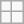<table class="wikitable">
<tr>
<td></td>
<td></td>
</tr>
<tr>
<td></td>
<td></td>
</tr>
</table>
